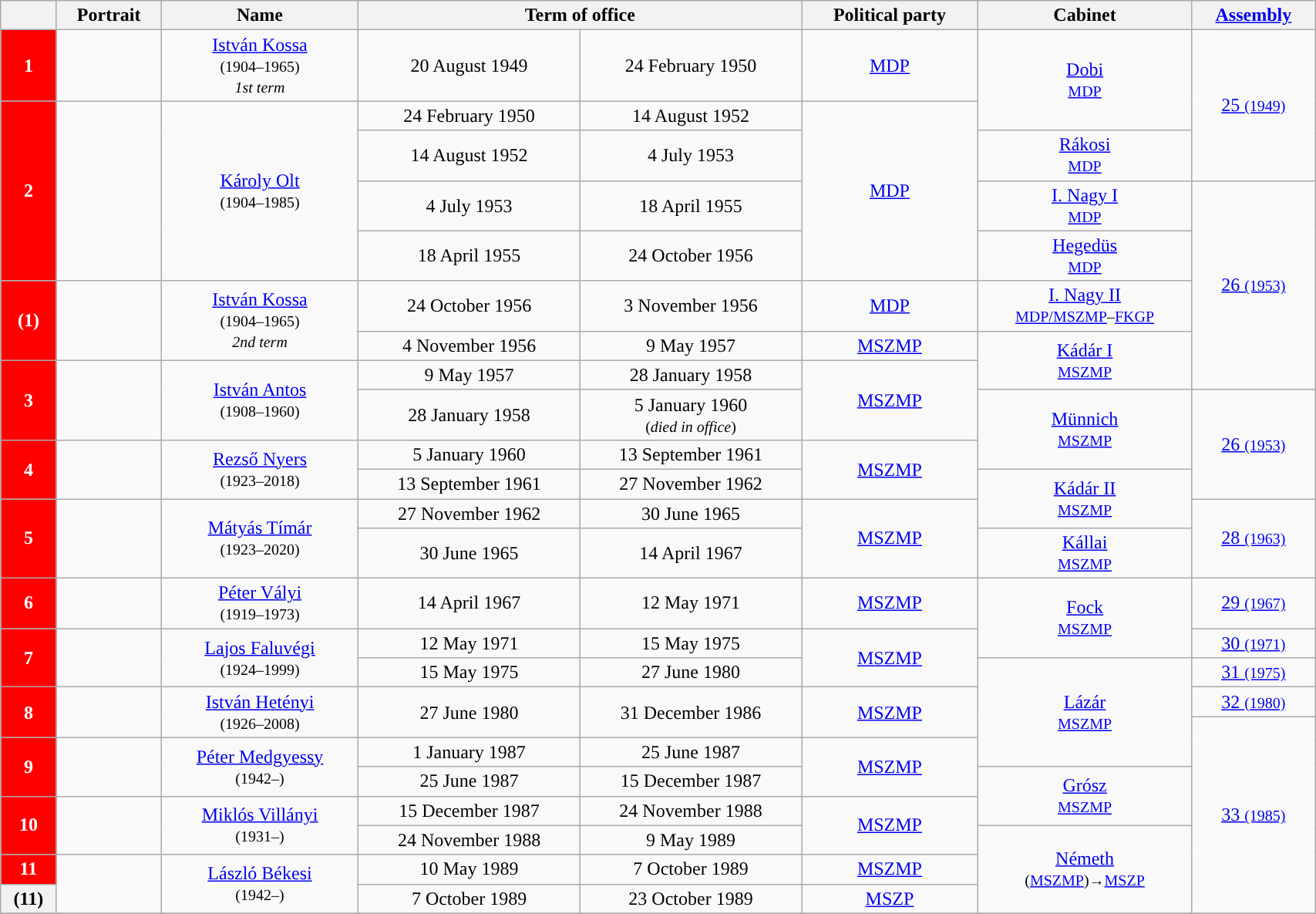<table class="wikitable" style="width:90%; text-align:center;">
<tr>
<th></th>
<th>Portrait</th>
<th>Name<br></th>
<th colspan=2>Term of office</th>
<th>Political party</th>
<th>Cabinet</th>
<th><a href='#'>Assembly</a><br></th>
</tr>
<tr>
<th style="background:Red; color:white">1</th>
<td></td>
<td><a href='#'>István Kossa</a><br><small>(1904–1965)<br><em>1st term</em></small></td>
<td>20 August 1949</td>
<td>24 February 1950</td>
<td><a href='#'>MDP</a></td>
<td rowspan="2"><a href='#'>Dobi</a><br><small><a href='#'>MDP</a></small></td>
<td rowspan="3"><a href='#'>25 <small>(1949)</small></a></td>
</tr>
<tr>
<th rowspan="4" style="background:Red; color:white">2</th>
<td rowspan="4"></td>
<td rowspan="4"><a href='#'>Károly Olt</a><br><small>(1904–1985)</small></td>
<td>24 February 1950</td>
<td>14 August 1952</td>
<td rowspan="4"><a href='#'>MDP</a></td>
</tr>
<tr>
<td>14 August 1952</td>
<td>4 July 1953</td>
<td><a href='#'>Rákosi</a><br><small><a href='#'>MDP</a></small></td>
</tr>
<tr>
<td>4 July 1953</td>
<td>18 April 1955</td>
<td><a href='#'>I. Nagy I</a><br><small><a href='#'>MDP</a></small></td>
<td rowspan="6"><a href='#'>26 <small>(1953)</small></a></td>
</tr>
<tr>
<td>18 April 1955</td>
<td>24 October 1956</td>
<td><a href='#'>Hegedüs</a><br><small><a href='#'>MDP</a></small></td>
</tr>
<tr>
<th rowspan="2" style="background:Red; color:white">(1)</th>
<td rowspan="2"></td>
<td rowspan="2"><a href='#'>István Kossa</a><br><small>(1904–1965)<br><em>2nd term</em></small></td>
<td>24 October 1956</td>
<td>3 November 1956</td>
<td><a href='#'>MDP</a></td>
<td><a href='#'>I. Nagy II</a><br><small><a href='#'>MDP/MSZMP</a>–<a href='#'>FKGP</a></small></td>
</tr>
<tr>
<td>4 November 1956</td>
<td>9 May 1957</td>
<td><a href='#'>MSZMP</a></td>
<td rowspan="2"><a href='#'>Kádár I</a><br><small><a href='#'>MSZMP</a></small></td>
</tr>
<tr>
<th rowspan="3" style="background:Red; color:white">3</th>
<td rowspan="3"></td>
<td rowspan="3"><a href='#'>István Antos</a><br><small>(1908–1960)</small></td>
<td>9 May 1957</td>
<td>28 January 1958</td>
<td rowspan="3"><a href='#'>MSZMP</a></td>
</tr>
<tr>
<td rowspan="2">28 January 1958</td>
<td rowspan="2">5 January 1960<br><small>(<em>died in office</em>)</small></td>
<td rowspan="4"><a href='#'>Münnich</a><br><small><a href='#'>MSZMP</a></small></td>
</tr>
<tr>
<td rowspan="5"><a href='#'>26 <small>(1953)</small></a></td>
</tr>
<tr>
<th rowspan="3" style="background:Red; color:white">4</th>
<td rowspan="3"></td>
<td rowspan="3"><a href='#'>Rezső Nyers</a><br><small>(1923–2018)</small></td>
<td>5 January 1960</td>
<td>13 September 1961</td>
<td rowspan="3"><a href='#'>MSZMP</a></td>
</tr>
<tr>
<td rowspan="2">13 September 1961</td>
<td rowspan="2">27 November 1962</td>
</tr>
<tr>
<td rowspan="3"><a href='#'>Kádár II</a><br><small><a href='#'>MSZMP</a></small></td>
</tr>
<tr>
<th rowspan="3" style="background:Red; color:white">5</th>
<td rowspan="3"></td>
<td rowspan="3"><a href='#'>Mátyás Tímár</a><br><small>(1923–2020)</small></td>
<td rowspan="2">27 November 1962</td>
<td rowspan="2">30 June 1965</td>
<td rowspan="3"><a href='#'>MSZMP</a></td>
</tr>
<tr>
<td rowspan="2"><a href='#'>28 <small>(1963)</small></a></td>
</tr>
<tr>
<td>30 June 1965</td>
<td>14 April 1967</td>
<td><a href='#'>Kállai</a><br><small><a href='#'>MSZMP</a></small></td>
</tr>
<tr>
<th style="background:Red; color:white">6</th>
<td></td>
<td><a href='#'>Péter Vályi</a><br><small>(1919–1973)</small></td>
<td>14 April 1967</td>
<td>12 May 1971</td>
<td><a href='#'>MSZMP</a></td>
<td rowspan="2"><a href='#'>Fock</a><br><small><a href='#'>MSZMP</a></small></td>
<td><a href='#'>29 <small>(1967)</small></a></td>
</tr>
<tr>
<th rowspan="3" style="background:Red; color:white">7</th>
<td rowspan="3"></td>
<td rowspan="3"><a href='#'>Lajos Faluvégi</a><br><small>(1924–1999)</small></td>
<td>12 May 1971</td>
<td>15 May 1975</td>
<td rowspan="3"><a href='#'>MSZMP</a></td>
<td rowspan="2"><a href='#'>30 <small>(1971)</small></a></td>
</tr>
<tr>
<td rowspan="2">15 May 1975</td>
<td rowspan="2">27 June 1980</td>
<td rowspan="5"><a href='#'>Lázár</a><br><small><a href='#'>MSZMP</a></small></td>
</tr>
<tr>
<td><a href='#'>31 <small>(1975)</small></a></td>
</tr>
<tr>
<th rowspan="2" style="background:Red; color:white">8</th>
<td rowspan="2"></td>
<td rowspan="2"><a href='#'>István Hetényi</a><br><small>(1926–2008)</small></td>
<td rowspan="2">27 June 1980</td>
<td rowspan="2">31 December 1986</td>
<td rowspan="2"><a href='#'>MSZMP</a></td>
<td><a href='#'>32 <small>(1980)</small></a></td>
</tr>
<tr>
<td rowspan="7"><a href='#'>33 <small>(1985)</small></a></td>
</tr>
<tr>
<th rowspan="2" style="background:Red; color:white">9</th>
<td rowspan="2"></td>
<td rowspan="2"><a href='#'>Péter Medgyessy</a><br><small>(1942–)</small></td>
<td>1 January 1987</td>
<td>25 June 1987</td>
<td rowspan="2"><a href='#'>MSZMP</a></td>
</tr>
<tr>
<td>25 June 1987</td>
<td>15 December 1987</td>
<td rowspan="2"><a href='#'>Grósz</a><br><small><a href='#'>MSZMP</a></small></td>
</tr>
<tr>
<th rowspan="2" style="background:Red; color:white">10</th>
<td rowspan="2"></td>
<td rowspan="2"><a href='#'>Miklós Villányi</a><br><small>(1931–)</small></td>
<td>15 December 1987</td>
<td>24 November 1988</td>
<td rowspan="2"><a href='#'>MSZMP</a></td>
</tr>
<tr>
<td>24 November 1988</td>
<td>9 May 1989</td>
<td rowspan="3"><a href='#'>Németh</a><br><small>(<a href='#'>MSZMP</a>)→<a href='#'>MSZP</a></small></td>
</tr>
<tr>
<th style="background:Red; color:white">11</th>
<td rowspan="2"></td>
<td rowspan="2"><a href='#'>László Békesi</a><br><small>(1942–)</small></td>
<td>10 May 1989</td>
<td>7 October 1989</td>
<td><a href='#'>MSZMP</a></td>
</tr>
<tr>
<th style="background:">(11)</th>
<td>7 October 1989</td>
<td>23 October 1989</td>
<td><a href='#'>MSZP</a></td>
</tr>
<tr>
</tr>
</table>
